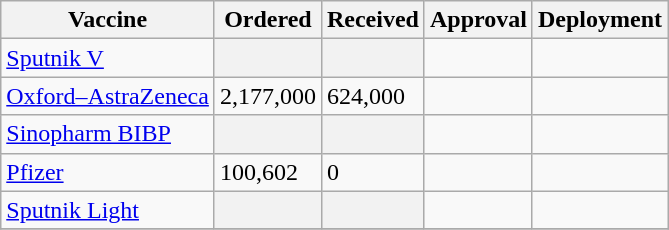<table class="wikitable">
<tr>
<th>Vaccine</th>
<th>Ordered</th>
<th>Received</th>
<th>Approval</th>
<th>Deployment</th>
</tr>
<tr>
<td><a href='#'>Sputnik V</a></td>
<th></th>
<th></th>
<td></td>
<td></td>
</tr>
<tr>
<td><a href='#'>Oxford–AstraZeneca</a></td>
<td>2,177,000</td>
<td>624,000</td>
<td></td>
<td></td>
</tr>
<tr>
<td><a href='#'>Sinopharm BIBP</a></td>
<th></th>
<th></th>
<td></td>
<td></td>
</tr>
<tr>
<td><a href='#'>Pfizer</a></td>
<td>100,602</td>
<td>0</td>
<td></td>
<td></td>
</tr>
<tr>
<td><a href='#'>Sputnik Light</a></td>
<th></th>
<th></th>
<td></td>
<td></td>
</tr>
<tr>
</tr>
</table>
